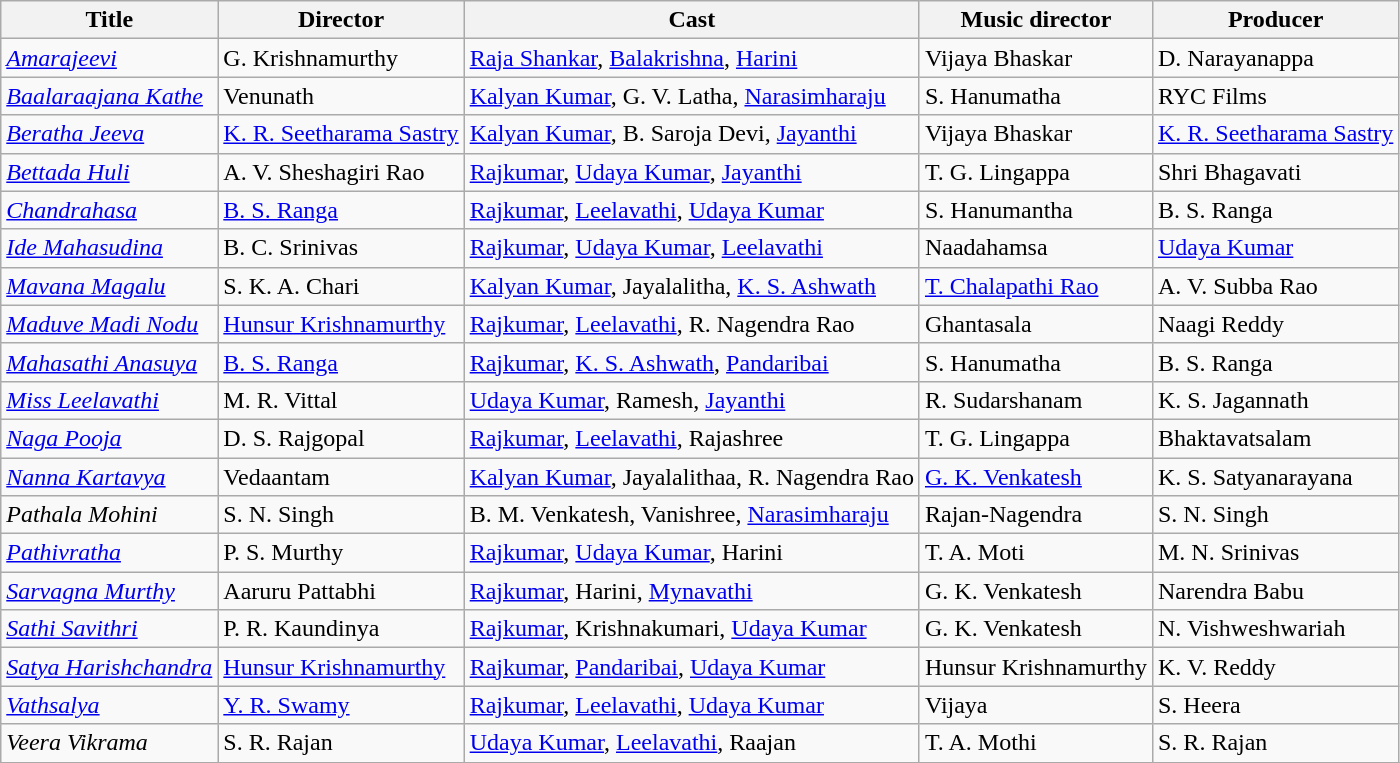<table class="wikitable sortable">
<tr>
<th>Title</th>
<th>Director</th>
<th>Cast</th>
<th>Music director</th>
<th>Producer</th>
</tr>
<tr>
<td><em><a href='#'>Amarajeevi</a></em></td>
<td>G. Krishnamurthy</td>
<td><a href='#'>Raja Shankar</a>, <a href='#'>Balakrishna</a>, <a href='#'>Harini</a></td>
<td>Vijaya Bhaskar</td>
<td>D. Narayanappa</td>
</tr>
<tr>
<td><em><a href='#'>Baalaraajana Kathe</a></em></td>
<td>Venunath</td>
<td><a href='#'>Kalyan Kumar</a>, G. V. Latha, <a href='#'>Narasimharaju</a></td>
<td>S. Hanumatha</td>
<td>RYC Films</td>
</tr>
<tr>
<td><em><a href='#'>Beratha Jeeva</a></em></td>
<td><a href='#'>K. R. Seetharama Sastry</a></td>
<td><a href='#'>Kalyan Kumar</a>,  B. Saroja Devi, <a href='#'>Jayanthi</a></td>
<td>Vijaya Bhaskar</td>
<td><a href='#'>K. R. Seetharama Sastry</a></td>
</tr>
<tr>
<td><em><a href='#'>Bettada Huli</a></em></td>
<td>A. V. Sheshagiri Rao</td>
<td><a href='#'>Rajkumar</a>, <a href='#'>Udaya Kumar</a>, <a href='#'>Jayanthi</a></td>
<td>T. G. Lingappa</td>
<td>Shri Bhagavati</td>
</tr>
<tr>
<td><em><a href='#'>Chandrahasa</a></em></td>
<td><a href='#'>B. S. Ranga</a></td>
<td><a href='#'>Rajkumar</a>, <a href='#'>Leelavathi</a>, <a href='#'>Udaya Kumar</a></td>
<td>S. Hanumantha</td>
<td>B. S. Ranga</td>
</tr>
<tr>
<td><em><a href='#'>Ide Mahasudina</a></em></td>
<td>B. C. Srinivas</td>
<td><a href='#'>Rajkumar</a>, <a href='#'>Udaya Kumar</a>, <a href='#'>Leelavathi</a></td>
<td>Naadahamsa</td>
<td><a href='#'>Udaya Kumar</a></td>
</tr>
<tr>
<td><em><a href='#'>Mavana Magalu</a></em></td>
<td>S. K. A. Chari</td>
<td><a href='#'>Kalyan Kumar</a>, Jayalalitha, <a href='#'>K. S. Ashwath</a></td>
<td><a href='#'>T. Chalapathi Rao</a></td>
<td>A. V. Subba Rao</td>
</tr>
<tr>
<td><em><a href='#'>Maduve Madi Nodu</a></em></td>
<td><a href='#'>Hunsur Krishnamurthy</a></td>
<td><a href='#'>Rajkumar</a>, <a href='#'>Leelavathi</a>, R. Nagendra Rao</td>
<td>Ghantasala</td>
<td>Naagi Reddy</td>
</tr>
<tr>
<td><em><a href='#'>Mahasathi Anasuya</a></em></td>
<td><a href='#'>B. S. Ranga</a></td>
<td><a href='#'>Rajkumar</a>, <a href='#'>K. S. Ashwath</a>, <a href='#'>Pandaribai</a></td>
<td>S. Hanumatha</td>
<td>B. S. Ranga</td>
</tr>
<tr>
<td><em><a href='#'>Miss Leelavathi</a></em></td>
<td>M. R. Vittal</td>
<td><a href='#'>Udaya Kumar</a>, Ramesh, <a href='#'>Jayanthi</a></td>
<td>R. Sudarshanam</td>
<td>K. S. Jagannath</td>
</tr>
<tr>
<td><em><a href='#'>Naga Pooja</a></em></td>
<td>D. S. Rajgopal</td>
<td><a href='#'>Rajkumar</a>, <a href='#'>Leelavathi</a>, Rajashree</td>
<td>T. G. Lingappa</td>
<td>Bhaktavatsalam</td>
</tr>
<tr>
<td><em><a href='#'>Nanna Kartavya</a></em></td>
<td>Vedaantam</td>
<td><a href='#'>Kalyan Kumar</a>, Jayalalithaa, R. Nagendra Rao</td>
<td><a href='#'>G. K. Venkatesh</a></td>
<td>K. S. Satyanarayana</td>
</tr>
<tr>
<td><em>Pathala Mohini</em></td>
<td>S. N. Singh</td>
<td>B. M. Venkatesh, Vanishree, <a href='#'>Narasimharaju</a></td>
<td>Rajan-Nagendra</td>
<td>S. N. Singh</td>
</tr>
<tr>
<td><em><a href='#'>Pathivratha</a></em></td>
<td>P. S. Murthy</td>
<td><a href='#'>Rajkumar</a>, <a href='#'>Udaya Kumar</a>, Harini</td>
<td>T. A. Moti</td>
<td>M. N. Srinivas</td>
</tr>
<tr>
<td><em><a href='#'>Sarvagna Murthy</a></em></td>
<td>Aaruru Pattabhi</td>
<td><a href='#'>Rajkumar</a>, Harini, <a href='#'>Mynavathi</a></td>
<td>G. K. Venkatesh</td>
<td>Narendra Babu</td>
</tr>
<tr>
<td><em><a href='#'>Sathi Savithri</a></em></td>
<td>P. R. Kaundinya</td>
<td><a href='#'>Rajkumar</a>, Krishnakumari, <a href='#'>Udaya Kumar</a></td>
<td>G. K. Venkatesh</td>
<td>N. Vishweshwariah</td>
</tr>
<tr>
<td><em><a href='#'>Satya Harishchandra</a></em></td>
<td><a href='#'>Hunsur Krishnamurthy</a></td>
<td><a href='#'>Rajkumar</a>, <a href='#'>Pandaribai</a>, <a href='#'>Udaya Kumar</a></td>
<td>Hunsur Krishnamurthy</td>
<td>K. V. Reddy</td>
</tr>
<tr>
<td><em><a href='#'>Vathsalya</a></em></td>
<td><a href='#'>Y. R. Swamy</a></td>
<td><a href='#'>Rajkumar</a>, <a href='#'>Leelavathi</a>, <a href='#'>Udaya Kumar</a></td>
<td>Vijaya</td>
<td>S. Heera</td>
</tr>
<tr>
<td><em>Veera Vikrama</em></td>
<td>S. R. Rajan</td>
<td><a href='#'>Udaya Kumar</a>, <a href='#'>Leelavathi</a>, Raajan</td>
<td>T. A. Mothi</td>
<td>S. R. Rajan</td>
</tr>
<tr>
</tr>
</table>
